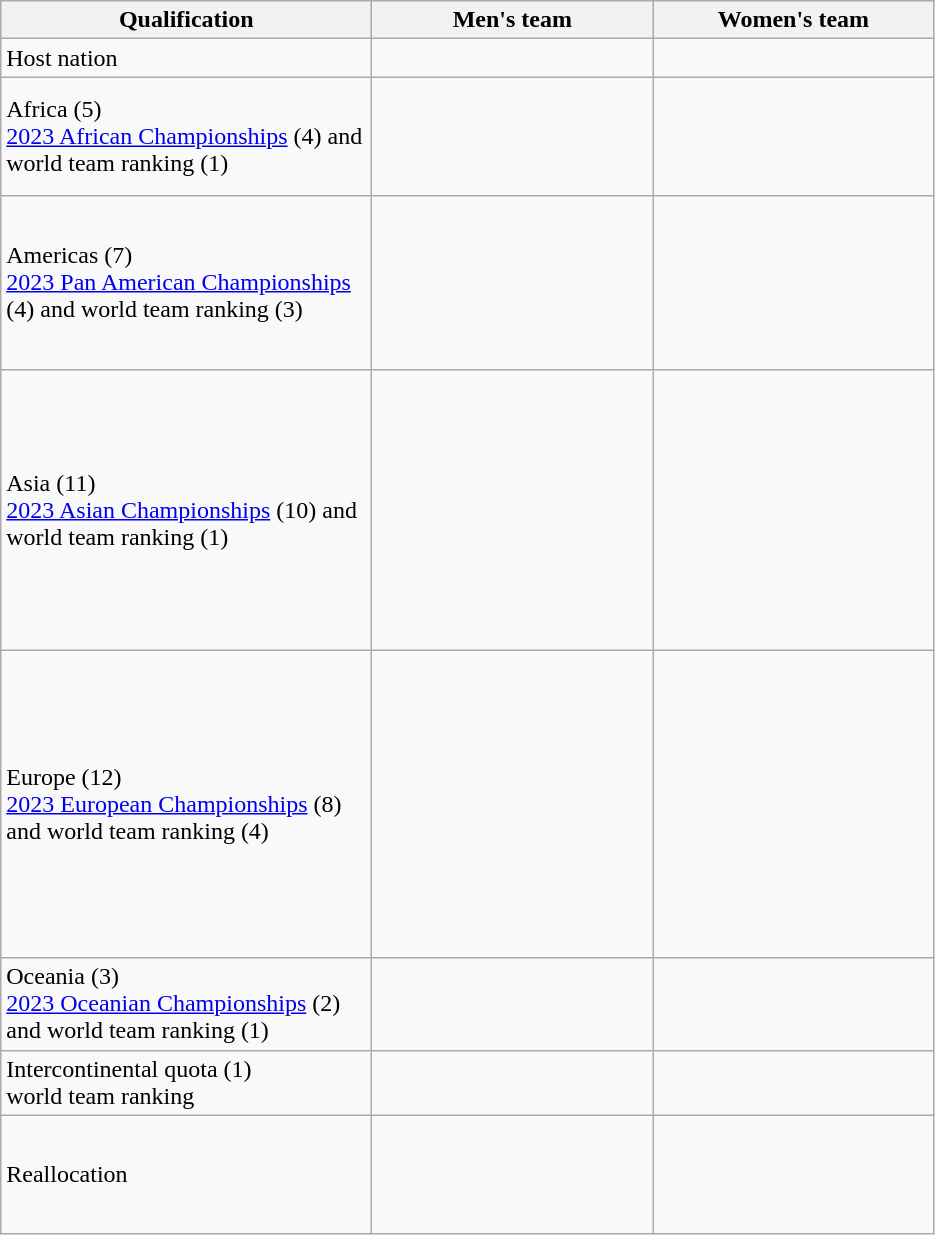<table class="wikitable">
<tr>
<th style="width: 240px;">Qualification</th>
<th style="width: 180px;">Men's team</th>
<th style="width: 180px;">Women's team</th>
</tr>
<tr>
<td>Host nation</td>
<td></td>
<td></td>
</tr>
<tr>
<td>Africa (5)<br><a href='#'>2023 African Championships</a> (4) and world team ranking (1)</td>
<td><br><br><br><s></s><br></td>
<td><br><br><br><s></s><br><s></s></td>
</tr>
<tr>
<td>Americas (7)<br><a href='#'>2023 Pan American Championships</a> (4) and world team ranking (3)</td>
<td><br><br><br><br><br><s></s><br></td>
<td><br><br><br><br><br><br><s></s></td>
</tr>
<tr>
<td>Asia (11)<br><a href='#'>2023 Asian Championships</a> (10) and world team ranking (1)</td>
<td><br><br><br><br><br><br><br><br><br><br></td>
<td><br><br><br><br><br><br><br><br><br><br></td>
</tr>
<tr>
<td>Europe (12)<br><a href='#'>2023 European Championships</a> (8) and world team ranking (4)</td>
<td><br><br><br><br><br><br><br><br><br><br><br></td>
<td><br><br><br><br><br><br><br><br><br><br><br></td>
</tr>
<tr>
<td>Oceania (3)<br><a href='#'>2023 Oceanian Championships</a> (2) and world team ranking (1)</td>
<td><br><br><s></s></td>
<td><br><s></s><br><s></s></td>
</tr>
<tr>
<td>Intercontinental quota (1)<br>world team ranking</td>
<td></td>
<td></td>
</tr>
<tr>
<td>Reallocation</td>
<td><br><br></td>
<td><br><br><br><br></td>
</tr>
</table>
